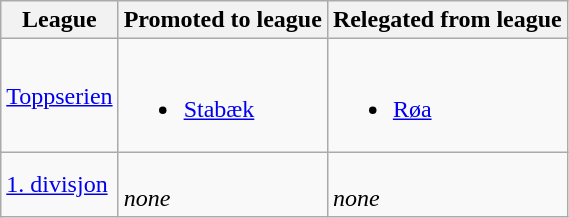<table class="wikitable">
<tr>
<th>League</th>
<th>Promoted to league</th>
<th>Relegated from league</th>
</tr>
<tr>
<td><a href='#'>Toppserien</a></td>
<td><br><ul><li><a href='#'>Stabæk</a></li></ul></td>
<td><br><ul><li><a href='#'>Røa</a></li></ul></td>
</tr>
<tr>
<td><a href='#'>1. divisjon</a></td>
<td><br><em>none</em></td>
<td><br><em>none</em></td>
</tr>
</table>
